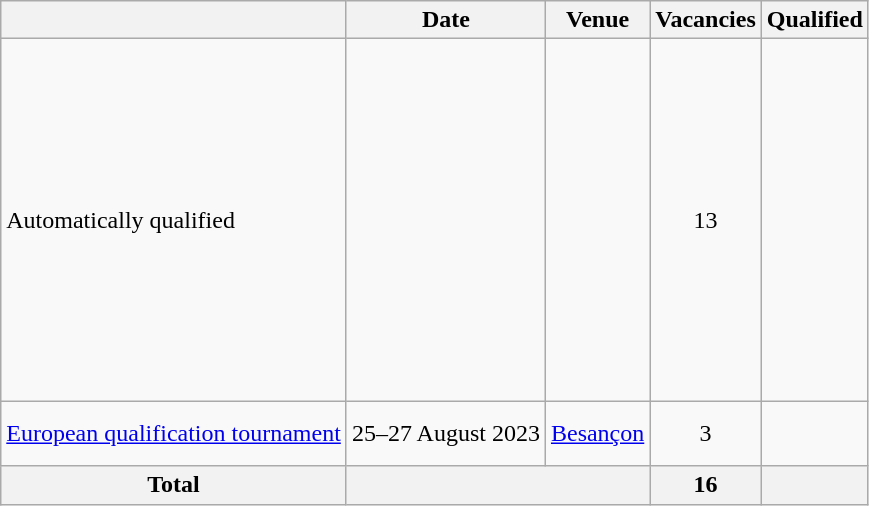<table class="wikitable">
<tr>
<th></th>
<th>Date</th>
<th>Venue</th>
<th>Vacancies</th>
<th>Qualified</th>
</tr>
<tr>
<td>Automatically qualified</td>
<td></td>
<td></td>
<td align=center>13</td>
<td><br><br><br><br><br><br><br><br><br><br><br><br><br></td>
</tr>
<tr>
<td><a href='#'>European qualification tournament</a></td>
<td>25–27 August 2023</td>
<td> <a href='#'>Besançon</a></td>
<td align=center>3</td>
<td><br><br></td>
</tr>
<tr>
<th>Total</th>
<th colspan=2></th>
<th>16</th>
<th></th>
</tr>
</table>
